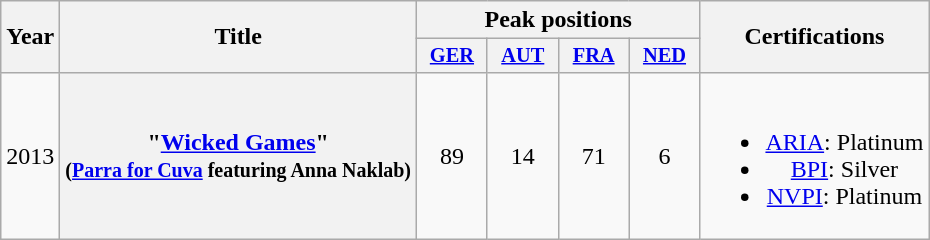<table class="wikitable plainrowheaders" style="text-align:center;">
<tr>
<th scope="col" rowspan="2">Year</th>
<th scope="col" rowspan="2">Title</th>
<th scope="col" colspan="4">Peak positions</th>
<th scope="col" rowspan="2">Certifications</th>
</tr>
<tr>
<th scope="col" style="width:3em;font-size:85%;"><a href='#'>GER</a><br></th>
<th scope="col" style="width:3em;font-size:85%;"><a href='#'>AUT</a><br></th>
<th scope="col" style="width:3em;font-size:85%;"><a href='#'>FRA</a><br></th>
<th scope="col" style="width:3em;font-size:85%;"><a href='#'>NED</a><br></th>
</tr>
<tr>
<td>2013</td>
<th scope="row">"<a href='#'>Wicked Games</a>" <br><small>(<a href='#'>Parra for Cuva</a> featuring Anna Naklab)</small></th>
<td>89</td>
<td>14</td>
<td>71</td>
<td>6</td>
<td><br><ul><li><a href='#'>ARIA</a>: Platinum</li><li><a href='#'>BPI</a>: Silver</li><li><a href='#'>NVPI</a>: Platinum</li></ul></td>
</tr>
</table>
